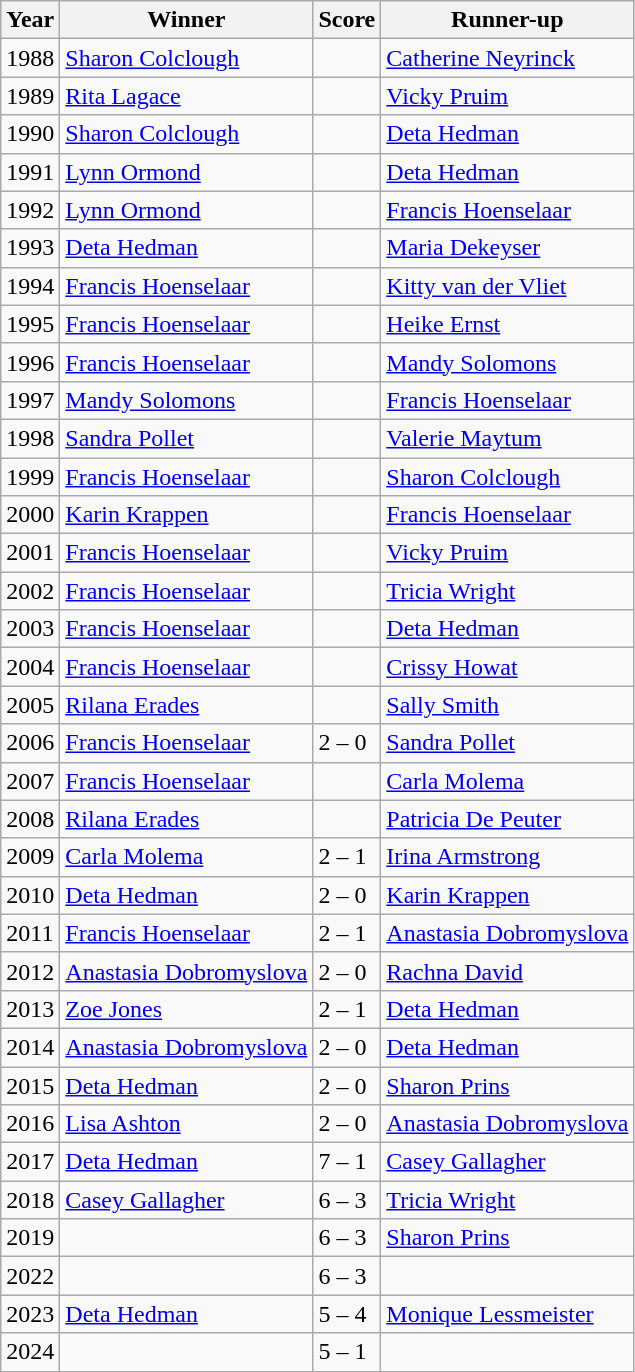<table class="wikitable vatop">
<tr>
<th>Year</th>
<th>Winner</th>
<th>Score</th>
<th>Runner-up</th>
</tr>
<tr>
<td>1988</td>
<td> <a href='#'>Sharon Colclough</a></td>
<td></td>
<td> <a href='#'>Catherine Neyrinck</a></td>
</tr>
<tr>
<td>1989</td>
<td> <a href='#'>Rita Lagace</a></td>
<td></td>
<td> <a href='#'>Vicky Pruim</a></td>
</tr>
<tr>
<td>1990</td>
<td> <a href='#'>Sharon Colclough</a></td>
<td></td>
<td> <a href='#'>Deta Hedman</a></td>
</tr>
<tr>
<td>1991</td>
<td> <a href='#'>Lynn Ormond</a></td>
<td></td>
<td> <a href='#'>Deta Hedman</a></td>
</tr>
<tr>
<td>1992</td>
<td> <a href='#'>Lynn Ormond</a></td>
<td></td>
<td> <a href='#'>Francis Hoenselaar</a></td>
</tr>
<tr>
<td>1993</td>
<td> <a href='#'>Deta Hedman</a></td>
<td></td>
<td> <a href='#'>Maria Dekeyser</a></td>
</tr>
<tr>
<td>1994</td>
<td> <a href='#'>Francis Hoenselaar</a></td>
<td></td>
<td> <a href='#'>Kitty van der Vliet</a></td>
</tr>
<tr>
<td>1995</td>
<td> <a href='#'>Francis Hoenselaar</a></td>
<td></td>
<td> <a href='#'>Heike Ernst</a></td>
</tr>
<tr>
<td>1996</td>
<td> <a href='#'>Francis Hoenselaar</a></td>
<td></td>
<td> <a href='#'>Mandy Solomons</a></td>
</tr>
<tr>
<td>1997</td>
<td> <a href='#'>Mandy Solomons</a></td>
<td></td>
<td> <a href='#'>Francis Hoenselaar</a></td>
</tr>
<tr>
<td>1998</td>
<td> <a href='#'>Sandra Pollet</a></td>
<td></td>
<td> <a href='#'>Valerie Maytum</a></td>
</tr>
<tr>
<td>1999</td>
<td> <a href='#'>Francis Hoenselaar</a></td>
<td></td>
<td> <a href='#'>Sharon Colclough</a></td>
</tr>
<tr>
<td>2000</td>
<td> <a href='#'>Karin Krappen</a></td>
<td></td>
<td> <a href='#'>Francis Hoenselaar</a></td>
</tr>
<tr>
<td>2001</td>
<td> <a href='#'>Francis Hoenselaar</a></td>
<td></td>
<td> <a href='#'>Vicky Pruim</a></td>
</tr>
<tr>
<td>2002</td>
<td> <a href='#'>Francis Hoenselaar</a></td>
<td></td>
<td> <a href='#'>Tricia Wright</a></td>
</tr>
<tr>
<td>2003</td>
<td> <a href='#'>Francis Hoenselaar</a></td>
<td></td>
<td> <a href='#'>Deta Hedman</a></td>
</tr>
<tr>
<td>2004</td>
<td> <a href='#'>Francis Hoenselaar</a></td>
<td></td>
<td> <a href='#'>Crissy Howat</a></td>
</tr>
<tr>
<td>2005</td>
<td> <a href='#'>Rilana Erades</a></td>
<td></td>
<td> <a href='#'>Sally Smith</a></td>
</tr>
<tr>
<td>2006</td>
<td> <a href='#'>Francis Hoenselaar</a></td>
<td>2 – 0</td>
<td> <a href='#'>Sandra Pollet</a></td>
</tr>
<tr>
<td>2007</td>
<td> <a href='#'>Francis Hoenselaar</a></td>
<td></td>
<td> <a href='#'>Carla Molema</a></td>
</tr>
<tr>
<td>2008</td>
<td> <a href='#'>Rilana Erades</a></td>
<td></td>
<td> <a href='#'>Patricia De Peuter</a></td>
</tr>
<tr>
<td>2009</td>
<td> <a href='#'>Carla Molema</a></td>
<td>2 – 1</td>
<td> <a href='#'>Irina Armstrong</a></td>
</tr>
<tr>
<td>2010</td>
<td> <a href='#'>Deta Hedman</a></td>
<td>2 – 0</td>
<td> <a href='#'>Karin Krappen</a></td>
</tr>
<tr>
<td>2011</td>
<td> <a href='#'>Francis Hoenselaar</a></td>
<td>2 – 1</td>
<td> <a href='#'>Anastasia Dobromyslova</a></td>
</tr>
<tr>
<td>2012</td>
<td> <a href='#'>Anastasia Dobromyslova</a></td>
<td>2 – 0</td>
<td> <a href='#'>Rachna David</a></td>
</tr>
<tr>
<td>2013</td>
<td> <a href='#'>Zoe Jones</a></td>
<td>2 – 1</td>
<td> <a href='#'>Deta Hedman</a></td>
</tr>
<tr>
<td>2014</td>
<td> <a href='#'>Anastasia Dobromyslova</a></td>
<td>2 – 0</td>
<td> <a href='#'>Deta Hedman</a></td>
</tr>
<tr>
<td>2015</td>
<td> <a href='#'>Deta Hedman</a></td>
<td>2 – 0</td>
<td> <a href='#'>Sharon Prins</a></td>
</tr>
<tr>
<td>2016</td>
<td> <a href='#'>Lisa Ashton</a></td>
<td>2 – 0</td>
<td> <a href='#'>Anastasia Dobromyslova</a></td>
</tr>
<tr>
<td>2017</td>
<td> <a href='#'>Deta Hedman</a></td>
<td>7 – 1</td>
<td> <a href='#'>Casey Gallagher</a></td>
</tr>
<tr>
<td>2018</td>
<td> <a href='#'>Casey Gallagher</a></td>
<td>6 – 3</td>
<td> <a href='#'>Tricia Wright</a></td>
</tr>
<tr>
<td>2019</td>
<td></td>
<td>6 – 3</td>
<td> <a href='#'>Sharon Prins</a></td>
</tr>
<tr>
<td>2022</td>
<td></td>
<td>6 – 3</td>
<td></td>
</tr>
<tr>
<td>2023</td>
<td> <a href='#'>Deta Hedman</a></td>
<td>5 – 4</td>
<td> <a href='#'>Monique Lessmeister</a></td>
</tr>
<tr>
<td>2024</td>
<td></td>
<td>5 – 1</td>
<td></td>
</tr>
</table>
